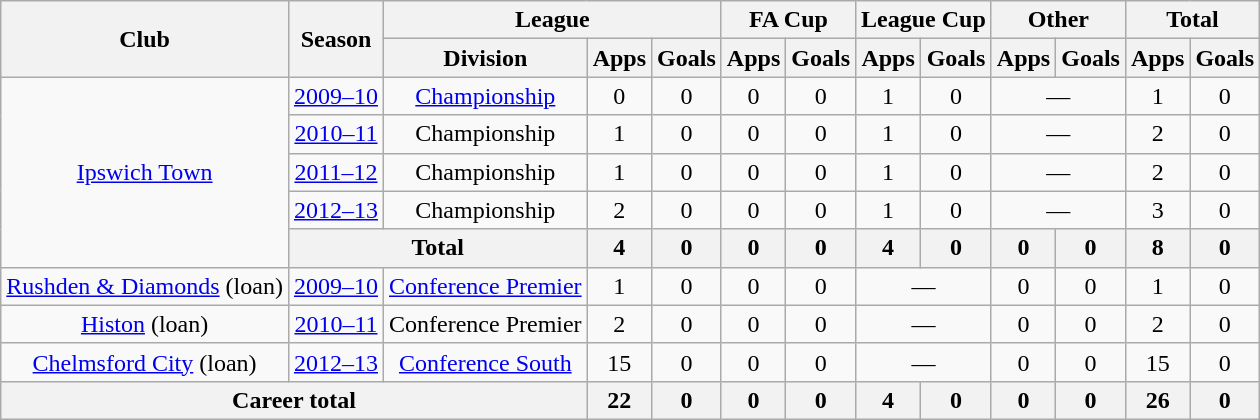<table class=wikitable style="text-align:center;">
<tr>
<th rowspan="2">Club</th>
<th rowspan="2">Season</th>
<th colspan="3">League</th>
<th colspan="2">FA Cup</th>
<th colspan="2">League Cup</th>
<th colspan="2">Other</th>
<th colspan="2">Total</th>
</tr>
<tr>
<th>Division</th>
<th>Apps</th>
<th>Goals</th>
<th>Apps</th>
<th>Goals</th>
<th>Apps</th>
<th>Goals</th>
<th>Apps</th>
<th>Goals</th>
<th>Apps</th>
<th>Goals</th>
</tr>
<tr>
<td rowspan=5><a href='#'>Ipswich Town</a></td>
<td><a href='#'>2009–10</a></td>
<td><a href='#'>Championship</a></td>
<td>0</td>
<td>0</td>
<td>0</td>
<td>0</td>
<td>1</td>
<td>0</td>
<td colspan="2">—</td>
<td>1</td>
<td>0</td>
</tr>
<tr>
<td><a href='#'>2010–11</a></td>
<td>Championship</td>
<td>1</td>
<td>0</td>
<td>0</td>
<td>0</td>
<td>1</td>
<td>0</td>
<td colspan="2">—</td>
<td>2</td>
<td>0</td>
</tr>
<tr>
<td><a href='#'>2011–12</a></td>
<td>Championship</td>
<td>1</td>
<td>0</td>
<td>0</td>
<td>0</td>
<td>1</td>
<td>0</td>
<td colspan="2">—</td>
<td>2</td>
<td>0</td>
</tr>
<tr>
<td><a href='#'>2012–13</a></td>
<td>Championship</td>
<td>2</td>
<td>0</td>
<td>0</td>
<td>0</td>
<td>1</td>
<td>0</td>
<td colspan="2">—</td>
<td>3</td>
<td>0</td>
</tr>
<tr>
<th colspan=2>Total</th>
<th>4</th>
<th>0</th>
<th>0</th>
<th>0</th>
<th>4</th>
<th>0</th>
<th>0</th>
<th>0</th>
<th>8</th>
<th>0</th>
</tr>
<tr>
<td><a href='#'>Rushden & Diamonds</a> (loan)</td>
<td><a href='#'>2009–10</a></td>
<td><a href='#'>Conference Premier</a></td>
<td>1</td>
<td>0</td>
<td>0</td>
<td>0</td>
<td colspan="2">—</td>
<td>0</td>
<td>0</td>
<td>1</td>
<td>0</td>
</tr>
<tr>
<td><a href='#'>Histon</a> (loan)</td>
<td><a href='#'>2010–11</a></td>
<td>Conference Premier</td>
<td>2</td>
<td>0</td>
<td>0</td>
<td>0</td>
<td colspan="2">—</td>
<td>0</td>
<td>0</td>
<td>2</td>
<td>0</td>
</tr>
<tr>
<td><a href='#'>Chelmsford City</a> (loan)</td>
<td><a href='#'>2012–13</a></td>
<td><a href='#'>Conference South</a></td>
<td>15</td>
<td>0</td>
<td>0</td>
<td>0</td>
<td colspan="2">—</td>
<td>0</td>
<td>0</td>
<td>15</td>
<td>0</td>
</tr>
<tr>
<th colspan="3">Career total</th>
<th>22</th>
<th>0</th>
<th>0</th>
<th>0</th>
<th>4</th>
<th>0</th>
<th>0</th>
<th>0</th>
<th>26</th>
<th>0</th>
</tr>
</table>
